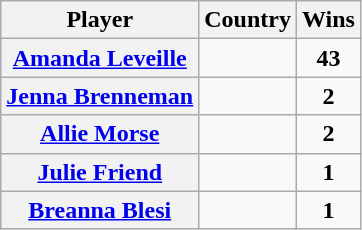<table class="wikitable" style="text-align: center;">
<tr>
<th scope="col">Player</th>
<th scope="col">Country</th>
<th scope="col">Wins</th>
</tr>
<tr>
<th scope="row" align="left"><a href='#'>Amanda Leveille</a></th>
<td></td>
<td><strong>43</strong></td>
</tr>
<tr>
<th scope="row" align="left"><a href='#'>Jenna Brenneman</a></th>
<td></td>
<td><strong>2</strong></td>
</tr>
<tr>
<th scope="row" align="left"><a href='#'>Allie Morse</a></th>
<td></td>
<td><strong>2</strong></td>
</tr>
<tr>
<th scope="row" align="left"><a href='#'>Julie Friend</a></th>
<td></td>
<td><strong>1</strong></td>
</tr>
<tr>
<th scope="row" align="left"><a href='#'>Breanna Blesi</a></th>
<td></td>
<td><strong>1</strong></td>
</tr>
</table>
